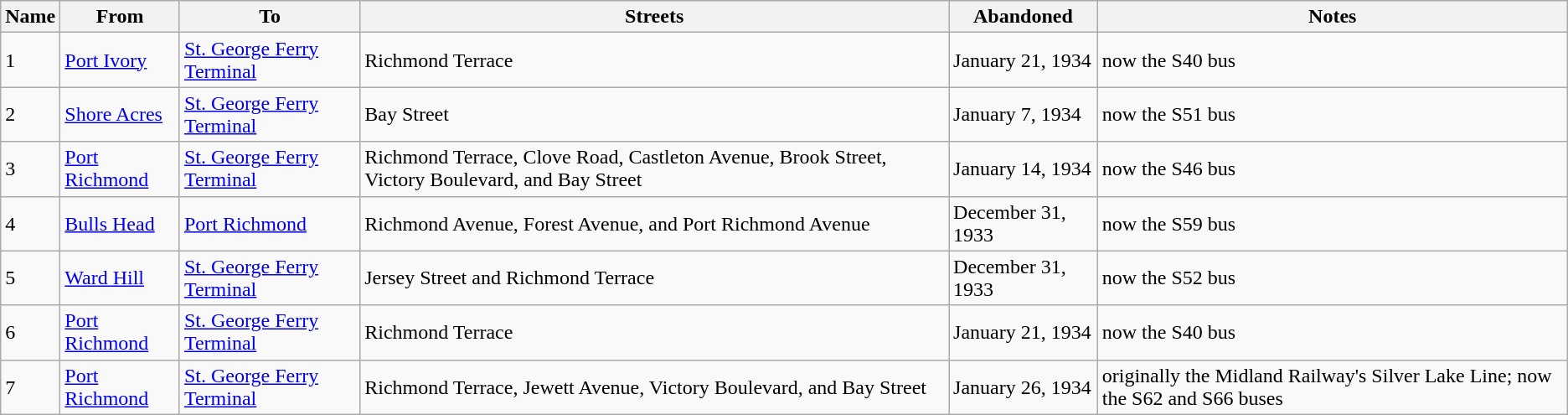<table class=wikitable>
<tr>
<th>Name</th>
<th>From</th>
<th>To</th>
<th>Streets</th>
<th>Abandoned</th>
<th>Notes</th>
</tr>
<tr>
<td>1</td>
<td><a href='#'>Port Ivory</a></td>
<td><a href='#'>St. George Ferry Terminal</a></td>
<td>Richmond Terrace</td>
<td>January 21, 1934</td>
<td>now the S40 bus</td>
</tr>
<tr>
<td>2</td>
<td><a href='#'>Shore Acres</a></td>
<td><a href='#'>St. George Ferry Terminal</a></td>
<td>Bay Street</td>
<td>January 7, 1934</td>
<td>now the S51 bus</td>
</tr>
<tr>
<td>3</td>
<td><a href='#'>Port Richmond</a></td>
<td><a href='#'>St. George Ferry Terminal</a></td>
<td>Richmond Terrace, Clove Road, Castleton Avenue, Brook Street, Victory Boulevard, and Bay Street</td>
<td>January 14, 1934</td>
<td>now the S46 bus</td>
</tr>
<tr>
<td>4</td>
<td><a href='#'>Bulls Head</a></td>
<td><a href='#'>Port Richmond</a></td>
<td>Richmond Avenue, Forest Avenue, and Port Richmond Avenue</td>
<td>December 31, 1933</td>
<td>now the S59 bus</td>
</tr>
<tr>
<td>5</td>
<td><a href='#'>Ward Hill</a></td>
<td><a href='#'>St. George Ferry Terminal</a></td>
<td>Jersey Street and Richmond Terrace</td>
<td>December 31, 1933</td>
<td>now the S52 bus</td>
</tr>
<tr>
<td>6</td>
<td><a href='#'>Port Richmond</a></td>
<td><a href='#'>St. George Ferry Terminal</a></td>
<td>Richmond Terrace</td>
<td>January 21, 1934</td>
<td>now the S40 bus</td>
</tr>
<tr>
<td>7</td>
<td><a href='#'>Port Richmond</a></td>
<td><a href='#'>St. George Ferry Terminal</a></td>
<td>Richmond Terrace, Jewett Avenue, Victory Boulevard, and Bay Street</td>
<td>January 26, 1934</td>
<td>originally the Midland Railway's Silver Lake Line; now the S62 and S66 buses</td>
</tr>
</table>
